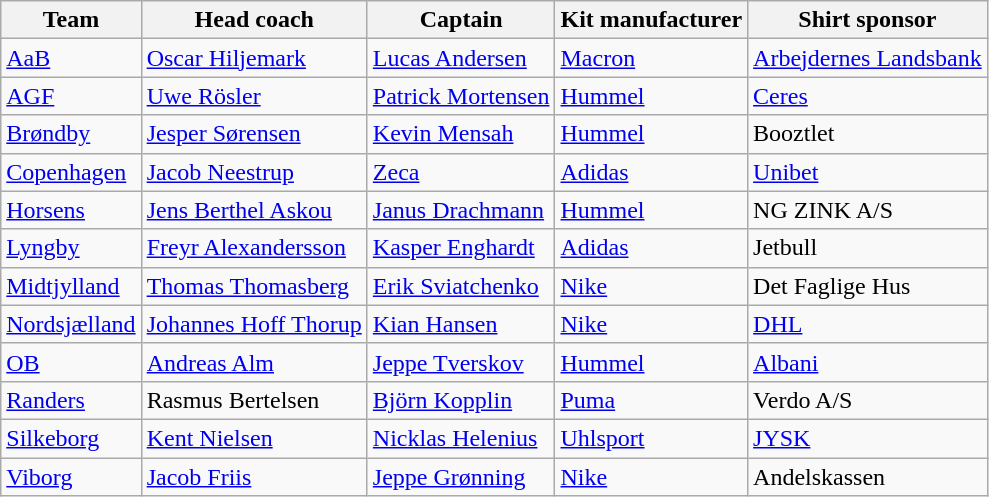<table class="wikitable sortable" style="text-align: left;">
<tr>
<th>Team</th>
<th>Head coach</th>
<th>Captain</th>
<th>Kit manufacturer</th>
<th>Shirt sponsor</th>
</tr>
<tr>
<td><a href='#'>AaB</a></td>
<td> <a href='#'>Oscar Hiljemark</a></td>
<td> <a href='#'>Lucas Andersen</a></td>
<td><a href='#'>Macron</a></td>
<td><a href='#'>Arbejdernes Landsbank</a></td>
</tr>
<tr>
<td><a href='#'>AGF</a></td>
<td> <a href='#'>Uwe Rösler</a></td>
<td> <a href='#'>Patrick Mortensen</a></td>
<td><a href='#'>Hummel</a></td>
<td><a href='#'>Ceres</a></td>
</tr>
<tr>
<td><a href='#'>Brøndby</a></td>
<td> <a href='#'>Jesper Sørensen</a></td>
<td> <a href='#'>Kevin Mensah</a></td>
<td><a href='#'>Hummel</a></td>
<td>Booztlet</td>
</tr>
<tr>
<td><a href='#'>Copenhagen</a></td>
<td> <a href='#'>Jacob Neestrup</a></td>
<td> <a href='#'>Zeca</a></td>
<td><a href='#'>Adidas</a></td>
<td><a href='#'>Unibet</a></td>
</tr>
<tr>
<td><a href='#'>Horsens</a></td>
<td> <a href='#'>Jens Berthel Askou</a></td>
<td> <a href='#'>Janus Drachmann</a></td>
<td><a href='#'>Hummel</a></td>
<td>NG ZINK A/S</td>
</tr>
<tr>
<td><a href='#'>Lyngby</a></td>
<td> <a href='#'>Freyr Alexandersson</a></td>
<td> <a href='#'>Kasper Enghardt</a></td>
<td><a href='#'>Adidas</a></td>
<td>Jetbull</td>
</tr>
<tr>
<td><a href='#'>Midtjylland</a></td>
<td> <a href='#'>Thomas Thomasberg</a></td>
<td> <a href='#'>Erik Sviatchenko</a></td>
<td><a href='#'>Nike</a></td>
<td>Det Faglige Hus</td>
</tr>
<tr>
<td><a href='#'>Nordsjælland</a></td>
<td> <a href='#'>Johannes Hoff Thorup</a></td>
<td> <a href='#'>Kian Hansen</a></td>
<td><a href='#'>Nike</a></td>
<td><a href='#'>DHL</a></td>
</tr>
<tr>
<td><a href='#'>OB</a></td>
<td> <a href='#'>Andreas Alm</a></td>
<td> <a href='#'>Jeppe Tverskov</a></td>
<td><a href='#'>Hummel</a></td>
<td><a href='#'>Albani</a></td>
</tr>
<tr>
<td><a href='#'>Randers</a></td>
<td> Rasmus Bertelsen</td>
<td> <a href='#'>Björn Kopplin</a></td>
<td><a href='#'>Puma</a></td>
<td>Verdo A/S</td>
</tr>
<tr>
<td><a href='#'>Silkeborg</a></td>
<td> <a href='#'>Kent Nielsen</a></td>
<td> <a href='#'>Nicklas Helenius</a></td>
<td><a href='#'>Uhlsport</a></td>
<td><a href='#'>JYSK</a></td>
</tr>
<tr>
<td><a href='#'>Viborg</a></td>
<td> <a href='#'>Jacob Friis</a></td>
<td> <a href='#'>Jeppe Grønning</a></td>
<td><a href='#'>Nike</a></td>
<td>Andelskassen</td>
</tr>
</table>
